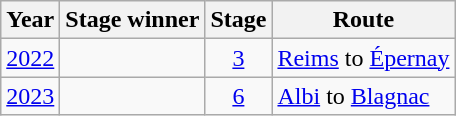<table class="wikitable sortable">
<tr>
<th>Year</th>
<th>Stage winner</th>
<th>Stage</th>
<th>Route</th>
</tr>
<tr>
<td><a href='#'>2022</a></td>
<td></td>
<td style="text-align:center;"><a href='#'>3</a></td>
<td><a href='#'>Reims</a> to <a href='#'>Épernay</a></td>
</tr>
<tr>
<td><a href='#'>2023</a></td>
<td></td>
<td style="text-align:center;"><a href='#'>6</a></td>
<td><a href='#'>Albi</a> to <a href='#'>Blagnac</a></td>
</tr>
</table>
